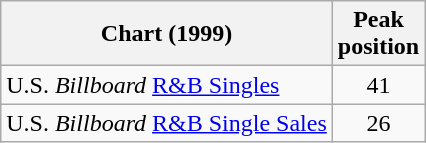<table class="wikitable sortable">
<tr>
<th>Chart (1999)</th>
<th>Peak<br>position</th>
</tr>
<tr>
<td>U.S. <em>Billboard</em> <a href='#'>R&B Singles</a></td>
<td align="center">41</td>
</tr>
<tr>
<td>U.S. <em>Billboard</em> <a href='#'>R&B Single Sales</a></td>
<td align="center">26</td>
</tr>
</table>
